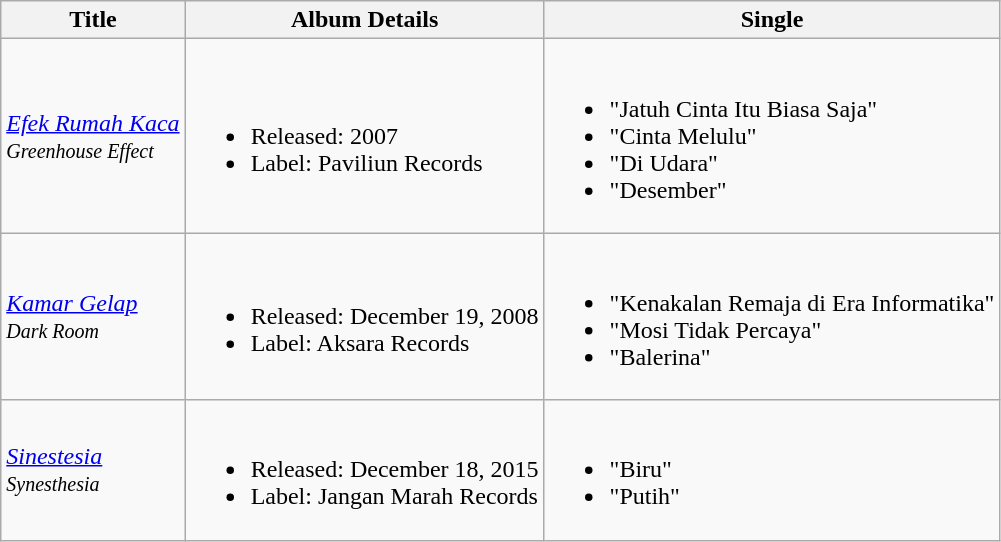<table Class="wikitable">
<tr>
<th>Title</th>
<th>Album Details</th>
<th>Single</th>
</tr>
<tr>
<td><em><a href='#'>Efek Rumah Kaca</a></em><br><small><em>Greenhouse Effect</em></small></td>
<td><br><ul><li>Released: 2007</li><li>Label: Paviliun Records</li></ul></td>
<td><br><ul><li>"Jatuh Cinta Itu Biasa Saja"</li><li>"Cinta Melulu"</li><li>"Di Udara"</li><li>"Desember"</li></ul></td>
</tr>
<tr>
<td><em><a href='#'>Kamar Gelap</a></em><br><small><em>Dark Room</em></small></td>
<td><br><ul><li>Released: December 19, 2008</li><li>Label: Aksara Records</li></ul></td>
<td><br><ul><li>"Kenakalan Remaja di Era Informatika"</li><li>"Mosi Tidak Percaya"</li><li>"Balerina"</li></ul></td>
</tr>
<tr>
<td><em><a href='#'>Sinestesia</a></em><br><small><em>Synesthesia</em></small></td>
<td><br><ul><li>Released: December 18, 2015</li><li>Label: Jangan Marah Records</li></ul></td>
<td><br><ul><li>"Biru"</li><li>"Putih"</li></ul></td>
</tr>
</table>
